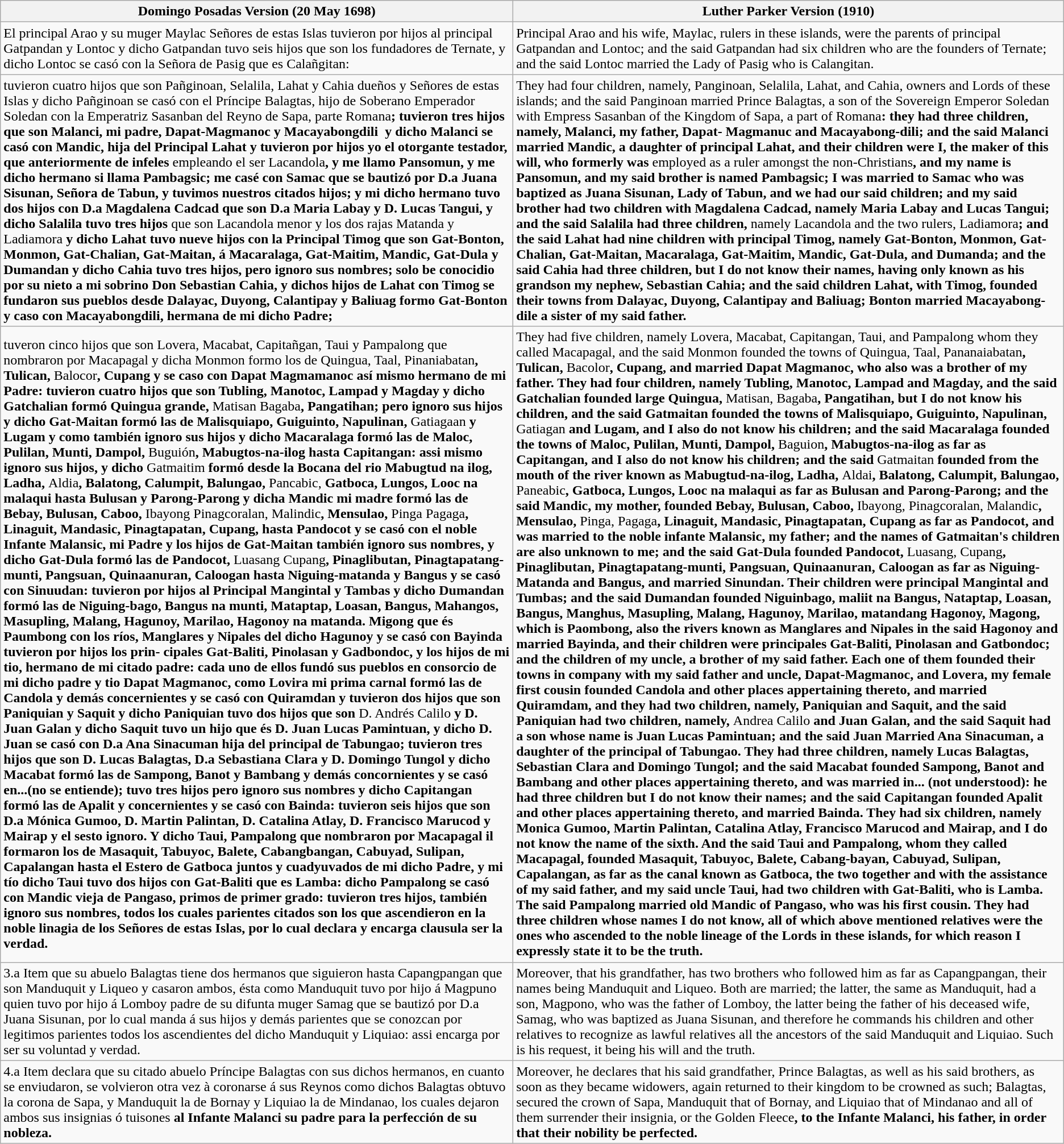<table class="wikitable">
<tr>
<th><strong>Domingo Posadas Version (20 May 1698)</strong></th>
<th><strong>Luther Parker Version (1910)<em><strong><em></th>
</tr>
<tr>
<td>El principal Arao y su muger Maylac Señores de estas Islas tuvieron por hijos al principal Gatpandan y Lontoc y dicho Gatpandan tuvo seis hijos que son los fundadores de Ternate, y dicho Lontoc se casó con la Señora de Pasig que es Calañgitan:</td>
<td>Principal Arao and his wife, Maylac, rulers in these islands, were the parents of principal Gatpandan and Lontoc; and the said Gatpandan had six children who are the founders of Ternate; and the said Lontoc married the Lady of Pasig who is Calangitan.</td>
</tr>
<tr>
<td>tuvieron cuatro hijos que son Pañginoan, Selalila, Lahat y Cahia dueños y Señores de estas Islas y dicho Pañginoan se casó con el Príncipe Balagtas, hijo de Soberano Emperador Soledan con la Emperatriz Sasanban del Reyno de Sapa, </strong>parte Romana<strong>; tuvieron tres hijos que son Malanci, mi padre, Dapat-Magmanoc y Macayabongdili  y dicho Malanci se casó con Mandic, hija del Principal Lahat y tuvieron por hijos yo el otorgante testador, que anteriormente de infeles </strong>empleando el ser<strong> </strong>Lacandola<strong>, y me llamo Pansomun, y me dicho hermano si llama Pambagsic; me casé con Samac que se bautizó por D.a Juana Sisunan, Señora de Tabun, y tuvimos nuestros citados hijos; y mi dicho hermano tuvo dos hijos con D.a Magdalena Cadcad que son D.a Maria Labay y D. Lucas Tangui, y dicho Salalila tuvo tres hijos </strong>que son Lacandola menor y los dos rajas Matanda y Ladiamora<strong> y dicho Lahat tuvo nueve hijos con la Principal Timog que son Gat-Bonton, Monmon, Gat-Chalian, Gat-Maitan, á Macaralaga, Gat-Maitim, Mandic, Gat-Dula y Dumandan y dicho Cahia tuvo tres hijos, pero ignoro sus nombres; solo be conocidio por su nieto a mi sobrino Don Sebastian Cahia, y dichos hijos de Lahat con Timog se fundaron sus pueblos desde Dalayac, Duyong, Calantipay y Baliuag formo Gat-Bonton y caso con Macayabongdili, hermana de mi dicho Padre;</td>
<td>They had four children, namely, Panginoan, Selalila, Lahat, and Cahia, owners and Lords of these islands; and the said Panginoan married Prince Balagtas, a son of the Sovereign Emperor Soledan with Empress Sasanban of the Kingdom of Sapa, </strong>a part of Romana<strong>: they had three children, namely, Malanci, my father, Dapat- Magmanuc and Macayabong-dili; and the said Malanci married Mandic, a daughter of principal Lahat, and their children were I, the maker of this will, who formerly was </strong>employed as a ruler amongst the non-Christians<strong>, and my name is Pansomun, and my said brother is named Pambagsic; I was married to Samac who was baptized as Juana Sisunan, Lady of Tabun, and we had our said children; and my said brother had two children with Magdalena Cadcad, namely Maria Labay and Lucas Tangui; and the said Salalila had three children, </strong>namely Lacandola and the two rulers, Ladiamora<strong>; and the said Lahat had nine children with principal Timog, namely Gat-Bonton, Monmon, Gat-Chalian, Gat-Maitan, Macaralaga, Gat-Maitim, Mandic, Gat-Dula, and Dumanda; and the said Cahia had three children, but I do not know their names, having only known as his grandson my nephew, Sebastian Cahia; and the said children Lahat, with Timog, founded their towns from Dalayac, Duyong, Calantipay and Baliuag; Bonton married Macayabong-dile a sister of my said father.</td>
</tr>
<tr>
<td>tuveron cinco hijos que son Lovera, Macabat, Capitañgan, Taui y Pampalong que nombraron por Macapagal y dicha Monmon formo los de Quingua, Taal, </strong>Pinaniabatan<strong>, Tulican, </strong>Balocor<strong>, Cupang y se caso con Dapat Magmamanoc así mismo hermano de mi Padre: tuvieron cuatro hijos que son Tubling, Manotoc, Lampad y Magday y dicho Gatchalian formó Quingua grande, </strong>Matisan Bagaba<strong>, Pangatihan; pero ignoro sus hijos y dicho Gat-Maitan formó las de Malisquiapo, Guiguinto, Napulinan, </strong>Gatiagaan<strong> y Lugam y como también ignoro sus hijos y dicho Macaralaga formó las de Maloc, Pulilan, Munti, Dampol, </strong>Buguión<strong>, Mabugtos-na-ilog hasta Capitangan: assi mismo ignoro sus hijos, y dicho </strong>Gatmaitim<strong> formó desde la Bocana del rio Mabugtud na ilog, Ladha, </strong>Aldia<strong>, Balatong, Calumpit, Balungao, </strong>Pancabic,<strong> Gatboca, Lungos, Looc na malaqui hasta Bulusan y Parong-Parong y dicha Mandic mi madre formó las de Bebay, Bulusan, Caboo, </strong>Ibayong Pinagcoralan,<strong> </strong>Malindic<strong>, Mensulao, </strong>Pinga Pagaga<strong>, Linaguit, Mandasic, Pinagtapatan, Cupang, hasta Pandocot y se casó con el noble Infante Malansic, mi Padre y los hijos de Gat-Maitan también ignoro sus nombres, y dicho Gat-Dula formó las de Pandocot, </strong>Luasang Cupang<strong>, Pinaglibutan, Pinagtapatang-munti, Pangsuan, Quinaanuran, Caloogan hasta Niguing-matanda y Bangus y se casó con Sinuudan: tuvieron por hijos al Principal Mangintal y Tambas y dicho Dumandan formó las de Niguing-bago, Bangus na munti, Mataptap, Loasan, Bangus, Mahangos, Masupling, Malang, Hagunoy, Marilao, Наgonoy na matanda. Migong que és Paumbong con los ríos, Manglares y Nipales del dicho Hagunoy y se casó con Bayinda tuvieron por hijos los prin- cipales Gat-Baliti, Pinolasan y Gadbondoc, y los hijos de mi tio, hermano de mi citado padre: cada uno de ellos fundó sus pueblos en consorcio de mi dicho padre y tio Dapat Magmanoc, como Lovira mi prima carnal formó las de Candola y demás concernientes y se casó con Quiramdan y tuvieron dos hijos que son Paniquian y Saquit y dicho Paniquian tuvo dos hijos que son </strong>D. Andrés Calilo<strong> y D. Juan Galan y dicho Saquit tuvo un hijo que és D. Juan Lucas Pamintuan, y dicho D. Juan se casó con D.a Ana Sinacuman hija del principal de Tabungao; tuvieron tres hijos que son D. Lucas Balagtas, D.a Sebastiana Clara y D. Domingo Tungol y dicho Macabat formó las de Sampong, Banot y Bambang y demás concornientes y se casó en...(no se entiende); tuvo tres hijos pero ignoro sus nombres y dicho Capitangan formó las de Apalit y concernientes y se casó con Bainda: tuvieron seis hijos que son D.a Mónica Gumoo, D. Martin Palintan, D. Catalina Atlay, D. Francisco Marucod y Mairap y el sesto ignoro. Y dicho Taui, Pampalong que nombraron por Macapagal il formaron los de Masaquit, Tabuyoc, Balete, Cabangbangan, Cabuyad, Sulipan, Capalangan hasta el Estero de Gatboca juntos y cuadyuvados de mi dicho Padre, y mi tío dicho Taui tuvo dos hijos con Gat-Baliti que es Lamba: dicho Pampalong se casó con Mandic vieja de Pangaso, primos de primer grado: tuvieron tres hijos, también ignoro sus nombres, todos los cuales parientes citados son los que ascendieron en la noble linagia de los Señores de estas Islas, por lo cual declara y encarga clausula ser la verdad.</td>
<td>They had five children, namely Lovera, Macabat, Capitangan, Taui, and Pampalong whom they called Macapagal, and the said Monmon founded the towns of Quingua, Taal, </strong>Pananaiabatan<strong>, Tulican, </strong>Bacolor<strong>, Cupang, and married Dapat Magmanoc, who also was a brother of my father. They had four children, namely Tubling, Manotoc, Lampad and Magday, and the said Gatchalian founded large Quingua, </strong>Matisan, Bagaba<strong>, Pangatihan, but I do not know his children, and the said Gatmaitan founded the towns of Malisquiapo, Guiguinto, Napulinan, </strong>Gatiagan<strong> and Lugam, and I also do not know his children; and the said Macaralaga founded the towns of Maloc, Pulilan, Munti, Dampol, </strong>Baguion<strong>, Mabugtos-na-ilog as far as Capitangan, and I also do not know his children; and the said </strong>Gatmaitan<strong> founded from the mouth of the river known as Mabugtud-na-ilog, Ladha, </strong>Aldai<strong>, Balatong, Calumpit, Balungao, </strong>Paneabic<strong>, Gatboca, Lungos, Looc na malaqui as far as Bulusan and Parong-Parong; and the said Mandic, my mother, founded Bebay, Bulusan, Caboo, </strong>Ibayong, Pinagcoralan,<strong> </strong>Malandic<strong>, Mensulao, </strong>Pinga, Pagaga<strong>, Linaguit, Mandasic, Pinagtapatan, Cupang as far as Pandocot, and was married to the noble infante Malansic, my father; and the names of Gatmaitan's children are also unknown to me; and the said Gat-Dula founded Pandocot, </strong>Luasang, Cupang<strong>, Pinaglibutan, Pinagtapatang-munti, Pangsuan, Quinaanuran, Caloogan as far as Niguing-Matanda and Bangus, and married Sinundan. Their children were principal Mangintal and Tumbas; and the said Dumandan founded Niguinbago, maliit na Bangus, Nataptap, Loasan, Bangus, Manghus, Masupling, Malang, Hagunoy, Marilao, matandang Hagonoy, Magong, which is Paombong, also the rivers known as Manglares and Nipales in the said Hagonoy and married Bayinda, and their children were principales Gat-Baliti, Pinolasan and Gatbondoc; and the children of my uncle, a brother of my said father. Each one of them founded their towns in company with my said father and uncle, Dapat-Magmanoc, and Lovera, my female first cousin founded Candola and other places appertaining thereto, and married Quiramdam, and they had two children, namely, Paniquian and Saquit, and the said Paniquian had two children, namely, </strong>Andrea Calilo<strong> and Juan Galan, and the said Saquit had a son whose name is Juan Lucas Pamintuan; and the said Juan Married Ana Sinacuman, a daughter of the principal of Tabungao. They had three children, namely Lucas Balagtas, Sebastian Clara and Domingo Tungol; and the said Macabat founded Sampong, Banot and Bambang and other places appertaining thereto, and was married in... (not understood): he had three children but I do not know their names; and the said Capitangan founded Apalit and other places appertaining thereto, and married Bainda. They had six children, namely Monica Gumoo, Martin Palintan, Catalina Atlay, Francisco Marucod and Mairap, and I do not know the name of the sixth. And the said Taui and Pampalong, whom they called Macapagal, founded Masaquit, Tabuyoc, Balete, Cabang-bayan, Cabuyad, Sulipan, Capalangan, as far as the canal known as Gatboca, the two together and with the assistance of my said father, and my said uncle Taui, had two children with Gat-Baliti, who is Lamba. The said Pampalong married old Mandic of Pangaso, who was his first cousin. They had three children whose names I do not know, all of which above mentioned relatives were the ones who ascended to the noble lineage of the Lords in these islands, for which reason I expressly state it to be the truth.</td>
</tr>
<tr>
<td>3.a Item que su abuelo Balagtas tiene dos hermanos que siguieron hasta Capangpangan que son Manduquit y Liqueo y casaron ambos, ésta como Manduquit tuvo por hijo á Magpuno quien tuvo por hijo á Lomboy padre de su difunta muger Samag que se bautizó por D.a Juana Sisunan, por lo cual manda á sus hijos y demás parientes que se conozcan por legitimos parientes todos los ascendientes del dicho Manduquit y Liquiao: assi encarga por ser su voluntad y verdad.</td>
<td>Moreover, that his grandfather, has two brothers who followed him as far as Capangpangan, their names being Manduquit and Liqueo. Both are married; the latter, the same as Manduquit, had a son, Magpono, who was the father of Lomboy, the latter being the father of his deceased wife, Samag, who was baptized as Juana Sisunan, and therefore he commands his children and other relatives to recognize as lawful relatives all the ancestors of the said Manduquit and Liquiao. Such is his request, it being his will and the truth.</td>
</tr>
<tr>
<td>4.a Item declara que su citado abuelo Príncipe Balagtas con sus dichos hermanos, en cuanto se enviudaron, se volvieron otra vez à coronarse á sus Reynos como dichos Balagtas obtuvo la corona de Sapa, y Manduquit la de Bornay y Liquiao la de Mindanao, los cuales dejaron ambos sus insignias ó </strong>tuisones<strong> al Infante Malanci su padre para la perfección de su nobleza.</td>
<td>Moreover, he declares that his said grandfather, Prince Balagtas, as well as his said brothers, as soon as they became widowers, again returned to their kingdom to be crowned as such; Balagtas, secured the crown of Sapa, Manduquit that of Bornay, and Liquiao that of Mindanao and all of them surrender their insignia, or the </strong>Golden Fleece<strong>, to the Infante Malanci, his father, in order that their nobility be perfected.</td>
</tr>
</table>
